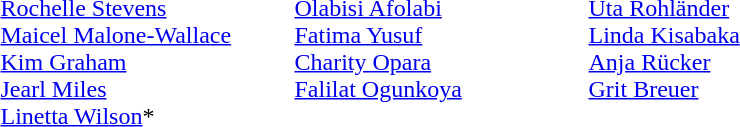<table>
<tr>
<td style="width:12em" valign=top><br><a href='#'>Rochelle Stevens</a><br><a href='#'>Maicel Malone-Wallace</a><br><a href='#'>Kim Graham</a><br><a href='#'>Jearl Miles</a><br><a href='#'>Linetta Wilson</a>*</td>
<td style="width:12em" valign=top><br><a href='#'>Olabisi Afolabi</a><br><a href='#'>Fatima Yusuf</a><br><a href='#'>Charity Opara</a><br><a href='#'>Falilat Ogunkoya</a></td>
<td style="width:12em" valign=top><br><a href='#'>Uta Rohländer</a><br><a href='#'>Linda Kisabaka</a><br><a href='#'>Anja Rücker</a><br><a href='#'>Grit Breuer</a></td>
</tr>
</table>
